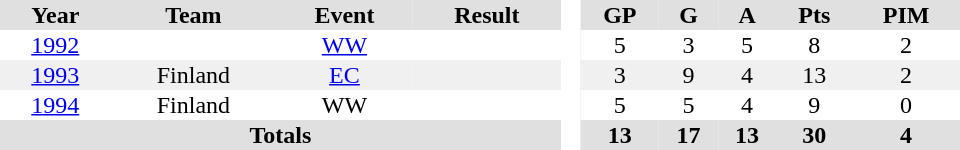<table border="0" cellpadding="1" cellspacing="0" style="text-align:center; width:40em">
<tr align="centre" bgcolor="#e0e0e0">
<th>Year</th>
<th>Team</th>
<th>Event</th>
<th>Result</th>
<th rowspan="99" bgcolor="#ffffff"> </th>
<th>GP</th>
<th>G</th>
<th>A</th>
<th>Pts</th>
<th>PIM</th>
</tr>
<tr>
<td><a href='#'>1992</a></td>
<td></td>
<td><a href='#'>WW</a></td>
<td></td>
<td>5</td>
<td>3</td>
<td>5</td>
<td>8</td>
<td>2</td>
</tr>
<tr bgcolor="#f0f0f0">
<td><a href='#'>1993</a></td>
<td>Finland</td>
<td><a href='#'>EC</a></td>
<td></td>
<td>3</td>
<td>9</td>
<td>4</td>
<td>13</td>
<td>2</td>
</tr>
<tr>
<td><a href='#'>1994</a></td>
<td>Finland</td>
<td>WW</td>
<td></td>
<td>5</td>
<td>5</td>
<td>4</td>
<td>9</td>
<td>0</td>
</tr>
<tr align="centre" bgcolor="#e0e0e0">
<th colspan="4">Totals</th>
<th>13</th>
<th>17</th>
<th>13</th>
<th>30</th>
<th>4</th>
</tr>
</table>
